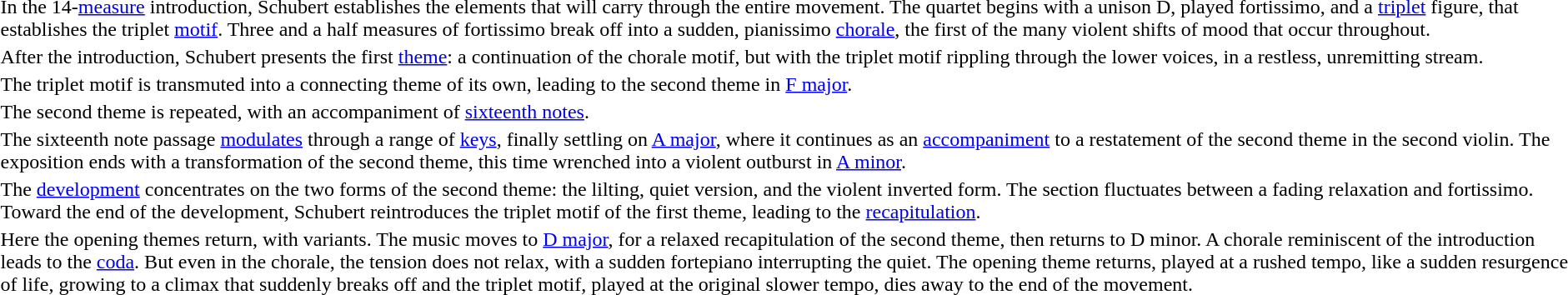<table>
<tr>
<td></td>
</tr>
<tr>
<td>In the 14-<a href='#'>measure</a> introduction, Schubert establishes the elements that will carry through the entire movement. The quartet begins with a unison D, played fortissimo, and a <a href='#'>triplet</a> figure, that establishes the triplet <a href='#'>motif</a>. Three and a half measures of fortissimo break off into a sudden, pianissimo <a href='#'>chorale</a>, the first of the many violent shifts of mood that occur throughout.</td>
<td></td>
</tr>
<tr>
<td>After the introduction, Schubert presents the first <a href='#'>theme</a>: a continuation of the chorale motif, but with the triplet motif rippling through the lower voices, in a restless, unremitting stream.</td>
<td></td>
</tr>
<tr>
<td>The triplet motif is transmuted into a connecting theme of its own, leading to the second theme in <a href='#'>F major</a>.</td>
<td></td>
</tr>
<tr>
<td>The second theme is repeated, with an accompaniment of <a href='#'>sixteenth notes</a>.</td>
<td></td>
</tr>
<tr>
<td>The sixteenth note passage <a href='#'>modulates</a> through a range of <a href='#'>keys</a>, finally settling on <a href='#'>A major</a>, where it continues as an <a href='#'>accompaniment</a> to a restatement of the second theme in the second violin. The exposition ends with a transformation of the second theme, this time wrenched into a violent outburst in <a href='#'>A minor</a>.</td>
<td></td>
</tr>
<tr>
<td>The <a href='#'>development</a> concentrates on the two forms of the second theme: the lilting, quiet version, and the violent inverted form. The section fluctuates between a fading relaxation and fortissimo. Toward the end of the development, Schubert reintroduces the triplet motif of the first theme, leading to the <a href='#'>recapitulation</a>.</td>
<td></td>
</tr>
<tr>
<td>Here the opening themes return, with variants. The music moves to <a href='#'>D major</a>, for a relaxed recapitulation of the second theme, then returns to D minor. A chorale reminiscent of the introduction leads to the <a href='#'>coda</a>. But even in the chorale, the tension does not relax, with a sudden fortepiano interrupting the quiet. The opening theme returns, played at a rushed tempo, like a sudden resurgence of life, growing to a climax that suddenly breaks off and the triplet motif, played at the original slower tempo, dies away to the end of the movement.</td>
<td></td>
</tr>
</table>
